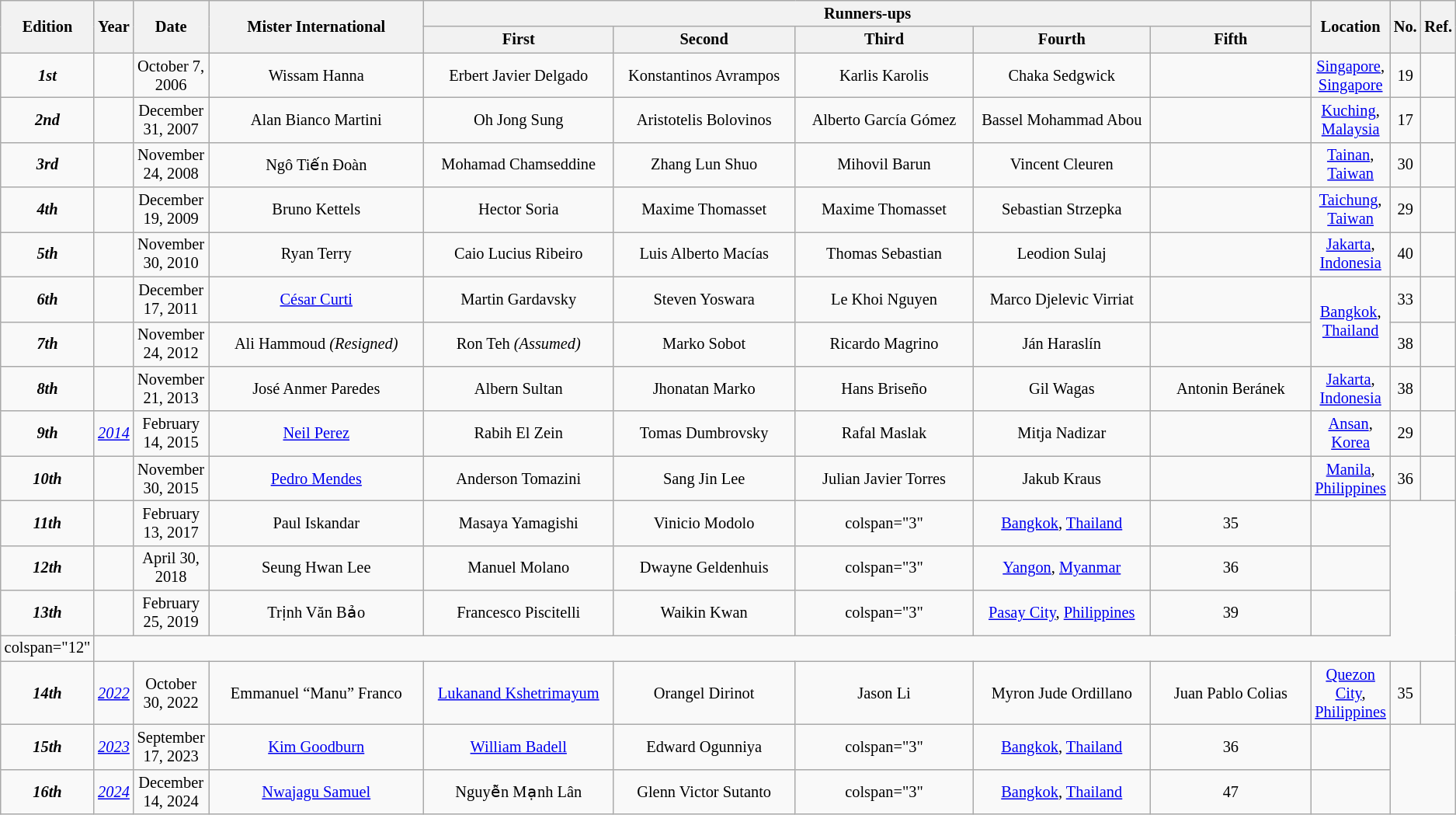<table class="wikitable sortable" style="font-size: 85%; text-align:center;">
<tr>
<th rowspan="2">Edition</th>
<th rowspan="2">Year</th>
<th rowspan="2">Date</th>
<th rowspan="2" width="400">Mister International</th>
<th colspan="5">Runners-ups</th>
<th rowspan="2">Location</th>
<th rowspan="2">No.</th>
<th rowspan="2">Ref.</th>
</tr>
<tr>
<th width="320">First</th>
<th width="320">Second</th>
<th width="320">Third</th>
<th width="320">Fourth</th>
<th width="320">Fifth</th>
</tr>
<tr>
<td><strong><em>1st</em></strong></td>
<td><em></em></td>
<td>October 7, 2006</td>
<td>Wissam Hanna<br></td>
<td>Erbert Javier Delgado<br></td>
<td>Konstantinos Avrampos<br></td>
<td>Karlis Karolis<br></td>
<td>Chaka Sedgwick<br></td>
<td></td>
<td><a href='#'>Singapore</a>, <a href='#'>Singapore</a></td>
<td>19</td>
<td></td>
</tr>
<tr>
<td><strong><em>2nd</em></strong></td>
<td><em></em></td>
<td>December 31, 2007</td>
<td>Alan Bianco Martini<br></td>
<td>Oh Jong Sung<br></td>
<td>Aristotelis Bolovinos<br></td>
<td>Alberto García Gómez<br></td>
<td>Bassel Mohammad Abou<br></td>
<td></td>
<td><a href='#'>Kuching</a>, <a href='#'>Malaysia</a></td>
<td>17</td>
<td></td>
</tr>
<tr>
<td><strong><em>3rd</em></strong></td>
<td><em></em></td>
<td>November 24, 2008</td>
<td>Ngô Tiến Đoàn<br></td>
<td>Mohamad Chamseddine<br></td>
<td>Zhang Lun Shuo<br></td>
<td>Mihovil Barun<br></td>
<td>Vincent Cleuren<br></td>
<td></td>
<td><a href='#'>Tainan</a>, <a href='#'>Taiwan</a></td>
<td>30</td>
<td><br></td>
</tr>
<tr>
<td><strong><em>4th</em></strong></td>
<td><em></em></td>
<td>December 19, 2009</td>
<td>Bruno Kettels<br></td>
<td>Hector Soria<br></td>
<td>Maxime Thomasset<br></td>
<td>Maxime Thomasset<br></td>
<td>Sebastian Strzepka<br></td>
<td></td>
<td><a href='#'>Taichung</a>, <a href='#'>Taiwan</a></td>
<td>29</td>
<td></td>
</tr>
<tr>
<td><strong><em>5th</em></strong></td>
<td><em></em></td>
<td>November 30, 2010</td>
<td>Ryan Terry<br></td>
<td>Caio Lucius Ribeiro<br></td>
<td>Luis Alberto Macías<br></td>
<td>Thomas Sebastian<br></td>
<td>Leodion Sulaj<br></td>
<td></td>
<td><a href='#'>Jakarta</a>, <a href='#'>Indonesia</a></td>
<td>40</td>
<td></td>
</tr>
<tr>
<td><strong><em>6th</em></strong></td>
<td><em></em></td>
<td>December 17, 2011</td>
<td><a href='#'>César Curti</a><br></td>
<td>Martin Gardavsky<br></td>
<td>Steven Yoswara<br></td>
<td>Le Khoi Nguyen<br></td>
<td>Marco Djelevic Virriat<br></td>
<td></td>
<td rowspan="2"><a href='#'>Bangkok</a>, <a href='#'>Thailand</a></td>
<td>33</td>
<td></td>
</tr>
<tr>
<td><strong><em>7th</em></strong></td>
<td><em></em></td>
<td>November 24, 2012</td>
<td>Ali Hammoud <em>(Resigned)</em><br></td>
<td>Ron Teh <em>(Assumed)</em><br></td>
<td>Marko Sobot<br></td>
<td>Ricardo Magrino<br></td>
<td>Ján Haraslín<br></td>
<td></td>
<td>38</td>
<td></td>
</tr>
<tr>
<td><strong><em>8th</em></strong></td>
<td><em></em></td>
<td>November 21, 2013</td>
<td>José Anmer Paredes<br></td>
<td>Albern Sultan<br></td>
<td>Jhonatan Marko<br></td>
<td>Hans Briseño<br></td>
<td>Gil Wagas<br></td>
<td>Antonin Beránek<br></td>
<td><a href='#'>Jakarta</a>, <a href='#'>Indonesia</a></td>
<td>38</td>
<td></td>
</tr>
<tr>
<td><strong><em>9th</em></strong></td>
<td><em><a href='#'>2014</a></em></td>
<td>February 14, 2015</td>
<td><a href='#'>Neil Perez</a><br></td>
<td>Rabih El Zein<br></td>
<td>Tomas Dumbrovsky<br></td>
<td>Rafal Maslak<br></td>
<td>Mitja Nadizar<br></td>
<td></td>
<td><a href='#'>Ansan</a>, <a href='#'>Korea</a></td>
<td>29</td>
<td></td>
</tr>
<tr>
<td><strong><em>10th</em></strong></td>
<td><em></em></td>
<td>November 30, 2015</td>
<td><a href='#'>Pedro Mendes</a><br></td>
<td>Anderson Tomazini<br></td>
<td>Sang Jin Lee<br></td>
<td>Julian Javier Torres<br></td>
<td>Jakub Kraus<br></td>
<td></td>
<td><a href='#'>Manila</a>, <a href='#'>Philippines</a></td>
<td>36</td>
<td></td>
</tr>
<tr>
<td><strong><em>11th</em></strong></td>
<td><em></em></td>
<td>February 13, 2017</td>
<td>Paul Iskandar<br></td>
<td>Masaya Yamagishi<br></td>
<td>Vinicio Modolo<br></td>
<td>colspan="3"</td>
<td><a href='#'>Bangkok</a>, <a href='#'>Thailand</a></td>
<td>35</td>
<td></td>
</tr>
<tr>
<td><strong><em>12th</em></strong></td>
<td><em></em></td>
<td>April 30, 2018</td>
<td>Seung Hwan Lee<br></td>
<td>Manuel Molano<br></td>
<td>Dwayne Geldenhuis<br></td>
<td>colspan="3"</td>
<td><a href='#'>Yangon</a>, <a href='#'>Myanmar</a></td>
<td>36</td>
<td></td>
</tr>
<tr>
<td><strong><em>13th</em></strong></td>
<td><em></em></td>
<td>February 25, 2019</td>
<td>Trịnh Văn Bảo<br></td>
<td>Francesco Piscitelli<br></td>
<td>Waikin Kwan<br></td>
<td>colspan="3"</td>
<td><a href='#'>Pasay City</a>, <a href='#'>Philippines</a></td>
<td>39</td>
<td><br></td>
</tr>
<tr>
<td>colspan="12" </td>
</tr>
<tr>
<td><strong><em>14th</em></strong></td>
<td><a href='#'><em>2022</em></a></td>
<td>October 30, 2022</td>
<td>Emmanuel “Manu” Franco<br></td>
<td><a href='#'>Lukanand Kshetrimayum</a> <br></td>
<td>Orangel Dirinot<br></td>
<td>Jason Li<br></td>
<td>Myron Jude Ordillano<br></td>
<td>Juan Pablo Colias<br></td>
<td><a href='#'>Quezon City</a>, <a href='#'>Philippines</a></td>
<td>35</td>
<td><br></td>
</tr>
<tr>
<td><strong><em>15th</em></strong></td>
<td><a href='#'><em>2023</em></a></td>
<td>September 17, 2023</td>
<td><a href='#'>Kim Goodburn</a><br></td>
<td><a href='#'>William Badell</a><br></td>
<td>Edward Ogunniya<br></td>
<td>colspan="3" </td>
<td><a href='#'>Bangkok</a>, <a href='#'>Thailand</a></td>
<td>36</td>
<td></td>
</tr>
<tr>
<td><strong><em>16th</em></strong></td>
<td><em><a href='#'>2024</a></em></td>
<td>December 14, 2024</td>
<td><a href='#'>Nwajagu Samuel</a><br></td>
<td>Nguyễn Mạnh Lân<br></td>
<td>Glenn Victor Sutanto<br></td>
<td>colspan="3" </td>
<td><a href='#'>Bangkok</a>, <a href='#'>Thailand</a></td>
<td>47</td>
<td></td>
</tr>
</table>
